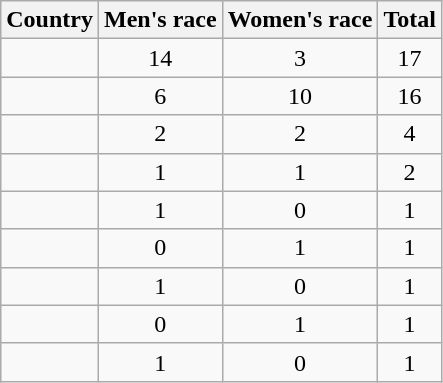<table class="wikitable sortable" style="text-align:center">
<tr>
<th>Country</th>
<th>Men's race</th>
<th>Women's race</th>
<th>Total</th>
</tr>
<tr>
<td align=left></td>
<td>14</td>
<td>3</td>
<td>17</td>
</tr>
<tr>
<td align=left></td>
<td>6</td>
<td>10</td>
<td>16</td>
</tr>
<tr>
<td align=left></td>
<td>2</td>
<td>2</td>
<td>4</td>
</tr>
<tr>
<td align=left></td>
<td>1</td>
<td>1</td>
<td>2</td>
</tr>
<tr>
<td align=left></td>
<td>1</td>
<td>0</td>
<td>1</td>
</tr>
<tr>
<td align=left></td>
<td>0</td>
<td>1</td>
<td>1</td>
</tr>
<tr>
<td align=left></td>
<td>1</td>
<td>0</td>
<td>1</td>
</tr>
<tr>
<td align=left></td>
<td>0</td>
<td>1</td>
<td>1</td>
</tr>
<tr>
<td align=left></td>
<td>1</td>
<td>0</td>
<td>1</td>
</tr>
</table>
